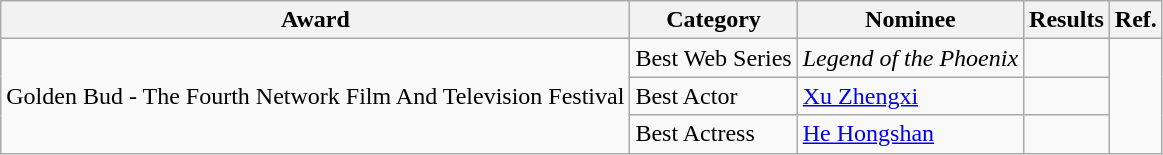<table class="wikitable">
<tr>
<th>Award</th>
<th>Category</th>
<th>Nominee</th>
<th>Results</th>
<th>Ref.</th>
</tr>
<tr>
<td rowspan=3>Golden Bud - The Fourth Network Film And Television Festival</td>
<td>Best Web Series</td>
<td><em>Legend of the Phoenix</em></td>
<td></td>
<td rowspan=3></td>
</tr>
<tr>
<td>Best Actor</td>
<td><a href='#'>Xu Zhengxi</a></td>
<td></td>
</tr>
<tr>
<td>Best Actress</td>
<td><a href='#'>He Hongshan</a></td>
<td></td>
</tr>
</table>
